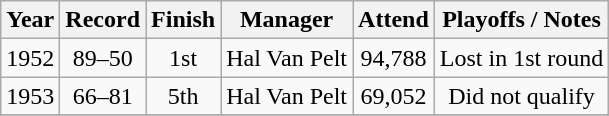<table class="wikitable" style="text-align:center">
<tr>
<th>Year</th>
<th>Record</th>
<th>Finish</th>
<th>Manager</th>
<th>Attend</th>
<th>Playoffs / Notes</th>
</tr>
<tr>
<td>1952</td>
<td>89–50</td>
<td>1st</td>
<td>Hal Van Pelt</td>
<td>94,788</td>
<td>Lost in 1st round</td>
</tr>
<tr>
<td>1953</td>
<td>66–81</td>
<td>5th</td>
<td>Hal Van Pelt</td>
<td>69,052</td>
<td>Did not qualify</td>
</tr>
<tr>
</tr>
</table>
